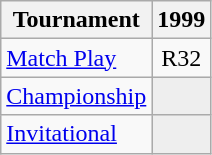<table class="wikitable" style="text-align:center;">
<tr>
<th>Tournament</th>
<th>1999</th>
</tr>
<tr>
<td align="left"><a href='#'>Match Play</a></td>
<td>R32</td>
</tr>
<tr>
<td align="left"><a href='#'>Championship</a></td>
<td style="background:#eeeeee;"></td>
</tr>
<tr>
<td align="left"><a href='#'>Invitational</a></td>
<td style="background:#eeeeee;"></td>
</tr>
</table>
